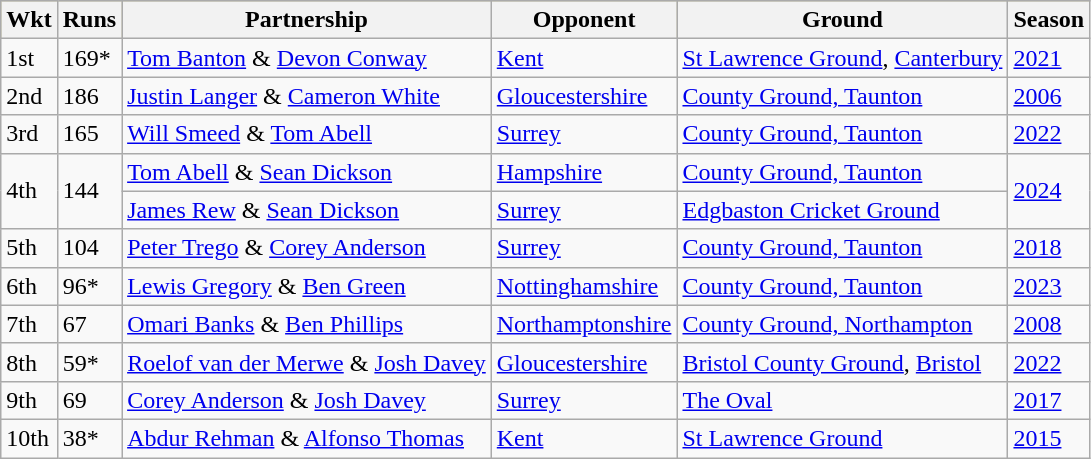<table class="wikitable">
<tr style="background:#bdb76b;">
<th>Wkt</th>
<th>Runs</th>
<th>Partnership</th>
<th>Opponent</th>
<th>Ground</th>
<th>Season</th>
</tr>
<tr>
<td>1st</td>
<td>169*</td>
<td><a href='#'>Tom Banton</a> & <a href='#'>Devon Conway</a></td>
<td><a href='#'>Kent</a></td>
<td><a href='#'>St Lawrence Ground</a>, <a href='#'>Canterbury</a></td>
<td><a href='#'>2021</a></td>
</tr>
<tr>
<td>2nd</td>
<td>186</td>
<td><a href='#'>Justin Langer</a> & <a href='#'>Cameron White</a></td>
<td><a href='#'>Gloucestershire</a></td>
<td><a href='#'>County Ground, Taunton</a></td>
<td><a href='#'>2006</a></td>
</tr>
<tr>
<td>3rd</td>
<td>165</td>
<td><a href='#'>Will Smeed</a> & <a href='#'>Tom Abell</a></td>
<td><a href='#'>Surrey</a></td>
<td><a href='#'>County Ground, Taunton</a></td>
<td><a href='#'>2022</a></td>
</tr>
<tr>
<td rowspan=2>4th</td>
<td rowspan=2>144</td>
<td><a href='#'>Tom Abell</a> & <a href='#'>Sean Dickson</a></td>
<td><a href='#'>Hampshire</a></td>
<td><a href='#'>County Ground, Taunton</a></td>
<td rowspan=2><a href='#'>2024</a></td>
</tr>
<tr>
<td><a href='#'>James Rew</a> & <a href='#'>Sean Dickson</a></td>
<td><a href='#'>Surrey</a></td>
<td><a href='#'>Edgbaston Cricket Ground</a></td>
</tr>
<tr>
<td>5th</td>
<td>104</td>
<td><a href='#'>Peter Trego</a> & <a href='#'>Corey Anderson</a></td>
<td><a href='#'>Surrey</a></td>
<td><a href='#'>County Ground, Taunton</a></td>
<td><a href='#'>2018</a></td>
</tr>
<tr>
<td>6th</td>
<td>96*</td>
<td><a href='#'>Lewis Gregory</a> & <a href='#'>Ben Green</a></td>
<td><a href='#'>Nottinghamshire</a></td>
<td><a href='#'>County Ground, Taunton</a></td>
<td><a href='#'>2023</a></td>
</tr>
<tr>
<td>7th</td>
<td>67</td>
<td><a href='#'>Omari Banks</a> & <a href='#'>Ben Phillips</a></td>
<td><a href='#'>Northamptonshire</a></td>
<td><a href='#'>County Ground, Northampton</a></td>
<td><a href='#'>2008</a></td>
</tr>
<tr>
<td>8th</td>
<td>59*</td>
<td><a href='#'>Roelof van der Merwe</a> & <a href='#'>Josh Davey</a></td>
<td><a href='#'>Gloucestershire</a></td>
<td><a href='#'>Bristol County Ground</a>, <a href='#'>Bristol</a></td>
<td><a href='#'>2022</a></td>
</tr>
<tr>
<td>9th</td>
<td>69</td>
<td><a href='#'>Corey Anderson</a> & <a href='#'>Josh Davey</a></td>
<td><a href='#'>Surrey</a></td>
<td><a href='#'>The Oval</a></td>
<td><a href='#'>2017</a></td>
</tr>
<tr>
<td>10th</td>
<td>38*</td>
<td><a href='#'>Abdur Rehman</a> & <a href='#'>Alfonso Thomas</a></td>
<td><a href='#'>Kent</a></td>
<td><a href='#'>St Lawrence Ground</a></td>
<td><a href='#'>2015</a></td>
</tr>
</table>
